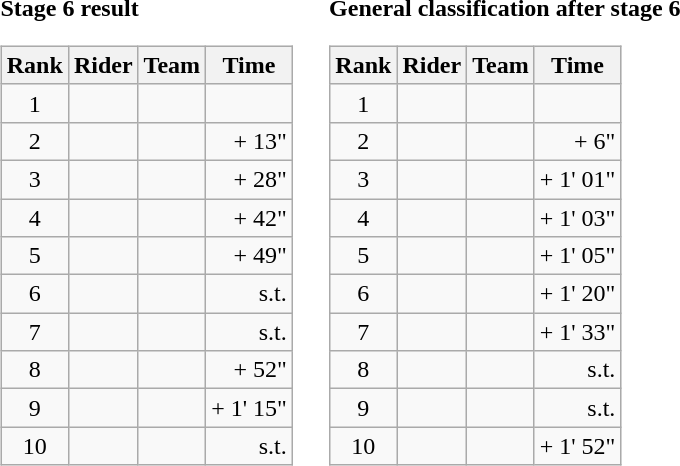<table>
<tr>
<td><strong>Stage 6 result</strong><br><table class="wikitable">
<tr>
<th scope="col">Rank</th>
<th scope="col">Rider</th>
<th scope="col">Team</th>
<th scope="col">Time</th>
</tr>
<tr>
<td style="text-align:center;">1</td>
<td></td>
<td></td>
<td style="text-align:right;"></td>
</tr>
<tr>
<td style="text-align:center;">2</td>
<td></td>
<td></td>
<td style="text-align:right;">+ 13"</td>
</tr>
<tr>
<td style="text-align:center;">3</td>
<td></td>
<td></td>
<td style="text-align:right;">+ 28"</td>
</tr>
<tr>
<td style="text-align:center;">4</td>
<td></td>
<td></td>
<td style="text-align:right;">+ 42"</td>
</tr>
<tr>
<td style="text-align:center;">5</td>
<td></td>
<td></td>
<td style="text-align:right;">+ 49"</td>
</tr>
<tr>
<td style="text-align:center;">6</td>
<td></td>
<td></td>
<td style="text-align:right;">s.t.</td>
</tr>
<tr>
<td style="text-align:center;">7</td>
<td></td>
<td></td>
<td style="text-align:right;">s.t.</td>
</tr>
<tr>
<td style="text-align:center;">8</td>
<td></td>
<td></td>
<td style="text-align:right;">+ 52"</td>
</tr>
<tr>
<td style="text-align:center;">9</td>
<td></td>
<td></td>
<td style="text-align:right;">+ 1' 15"</td>
</tr>
<tr>
<td style="text-align:center;">10</td>
<td></td>
<td></td>
<td style="text-align:right;">s.t.</td>
</tr>
</table>
</td>
<td></td>
<td><strong>General classification after stage 6</strong><br><table class="wikitable">
<tr>
<th scope="col">Rank</th>
<th scope="col">Rider</th>
<th scope="col">Team</th>
<th scope="col">Time</th>
</tr>
<tr>
<td style="text-align:center;">1</td>
<td></td>
<td></td>
<td style="text-align:right;"></td>
</tr>
<tr>
<td style="text-align:center;">2</td>
<td></td>
<td></td>
<td style="text-align:right;">+ 6"</td>
</tr>
<tr>
<td style="text-align:center;">3</td>
<td></td>
<td></td>
<td style="text-align:right;">+ 1' 01"</td>
</tr>
<tr>
<td style="text-align:center;">4</td>
<td></td>
<td></td>
<td style="text-align:right;">+ 1' 03"</td>
</tr>
<tr>
<td style="text-align:center;">5</td>
<td></td>
<td></td>
<td style="text-align:right;">+ 1' 05"</td>
</tr>
<tr>
<td style="text-align:center;">6</td>
<td></td>
<td></td>
<td style="text-align:right;">+ 1' 20"</td>
</tr>
<tr>
<td style="text-align:center;">7</td>
<td></td>
<td></td>
<td style="text-align:right;">+ 1' 33"</td>
</tr>
<tr>
<td style="text-align:center;">8</td>
<td></td>
<td></td>
<td style="text-align:right;">s.t.</td>
</tr>
<tr>
<td style="text-align:center;">9</td>
<td></td>
<td></td>
<td style="text-align:right;">s.t.</td>
</tr>
<tr>
<td style="text-align:center;">10</td>
<td></td>
<td></td>
<td style="text-align:right;">+ 1' 52"</td>
</tr>
</table>
</td>
</tr>
</table>
